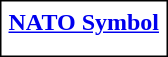<table style="border:1px solid black; background:white;float: right;text-align: center" cellpadding="3">
<tr>
<th><a href='#'>NATO Symbol</a></th>
</tr>
<tr>
<td></td>
</tr>
</table>
